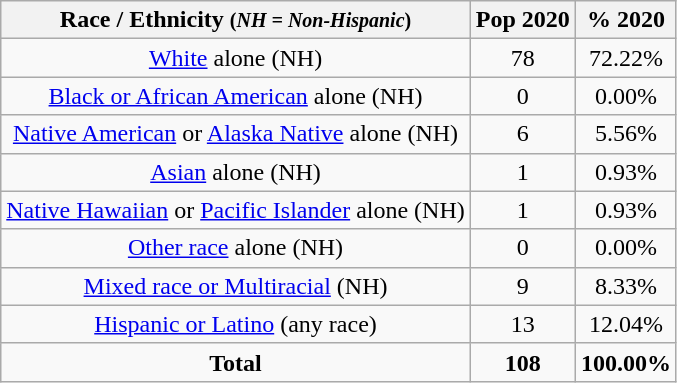<table class="wikitable" style="text-align:center;">
<tr>
<th>Race / Ethnicity <small>(<em>NH = Non-Hispanic</em>)</small></th>
<th>Pop 2020</th>
<th>% 2020</th>
</tr>
<tr>
<td><a href='#'>White</a> alone (NH)</td>
<td>78</td>
<td>72.22%</td>
</tr>
<tr>
<td><a href='#'>Black or African American</a> alone (NH)</td>
<td>0</td>
<td>0.00%</td>
</tr>
<tr>
<td><a href='#'>Native American</a> or <a href='#'>Alaska Native</a> alone (NH)</td>
<td>6</td>
<td>5.56%</td>
</tr>
<tr>
<td><a href='#'>Asian</a> alone (NH)</td>
<td>1</td>
<td>0.93%</td>
</tr>
<tr>
<td><a href='#'>Native Hawaiian</a> or <a href='#'>Pacific Islander</a> alone (NH)</td>
<td>1</td>
<td>0.93%</td>
</tr>
<tr>
<td><a href='#'>Other race</a> alone (NH)</td>
<td>0</td>
<td>0.00%</td>
</tr>
<tr>
<td><a href='#'>Mixed race or Multiracial</a> (NH)</td>
<td>9</td>
<td>8.33%</td>
</tr>
<tr>
<td><a href='#'>Hispanic or Latino</a> (any race)</td>
<td>13</td>
<td>12.04%</td>
</tr>
<tr>
<td><strong>Total</strong></td>
<td><strong>108</strong></td>
<td><strong>100.00%</strong></td>
</tr>
</table>
